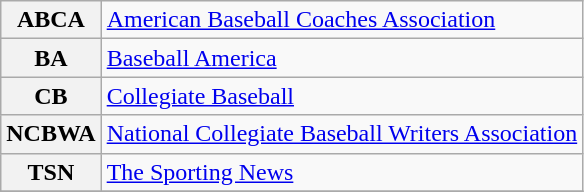<table class="wikitable">
<tr>
<th scope="row">ABCA</th>
<td><a href='#'>American Baseball Coaches Association</a></td>
</tr>
<tr>
<th scope="row">BA</th>
<td><a href='#'>Baseball America</a></td>
</tr>
<tr>
<th scope="row">CB</th>
<td><a href='#'>Collegiate Baseball</a></td>
</tr>
<tr>
<th scope="row">NCBWA</th>
<td><a href='#'>National Collegiate Baseball Writers Association</a></td>
</tr>
<tr>
<th scope="row">TSN</th>
<td><a href='#'>The Sporting News</a></td>
</tr>
<tr>
</tr>
</table>
